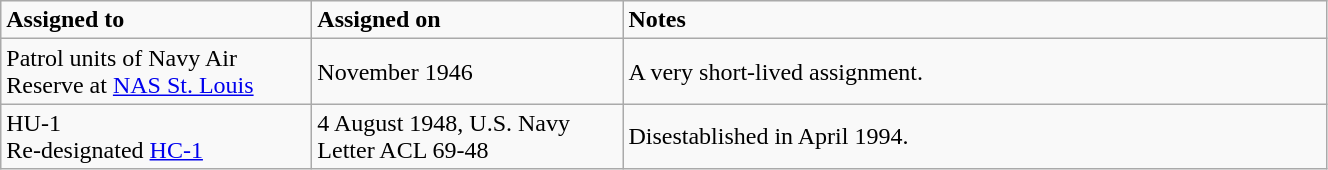<table class="wikitable" style="width: 70%;">
<tr>
<td style="width: 200px;"><strong>Assigned to</strong></td>
<td style="width: 200px;"><strong>Assigned on</strong></td>
<td><strong>Notes</strong></td>
</tr>
<tr>
<td>Patrol units of Navy Air Reserve at <a href='#'>NAS St. Louis</a></td>
<td>November 1946</td>
<td>A very short-lived assignment.</td>
</tr>
<tr>
<td>HU-1<br>Re-designated <a href='#'>HC-1</a></td>
<td>4 August 1948, U.S. Navy Letter ACL 69-48</td>
<td>Disestablished in April 1994.</td>
</tr>
</table>
